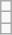<table class="wikitable">
<tr>
<td></td>
</tr>
<tr>
<td></td>
</tr>
<tr>
<td></td>
</tr>
</table>
